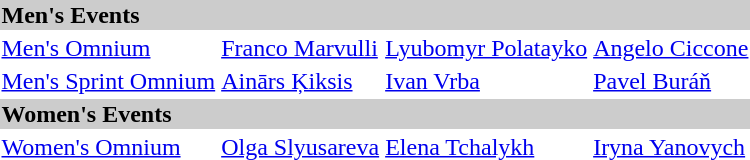<table>
<tr bgcolor="#cccccc">
<td colspan=7><strong>Men's Events</strong></td>
</tr>
<tr>
<td><a href='#'>Men's Omnium</a></td>
<td> <a href='#'>Franco Marvulli</a></td>
<td> <a href='#'>Lyubomyr Polatayko</a></td>
<td> <a href='#'>Angelo Ciccone</a></td>
</tr>
<tr>
<td><a href='#'>Men's Sprint Omnium</a></td>
<td> <a href='#'>Ainārs Ķiksis</a></td>
<td> <a href='#'>Ivan Vrba</a></td>
<td> <a href='#'>Pavel Buráň</a></td>
</tr>
<tr bgcolor="#cccccc">
<td colspan=7><strong>Women's Events</strong></td>
</tr>
<tr>
<td><a href='#'>Women's Omnium</a></td>
<td> <a href='#'>Olga Slyusareva</a></td>
<td>  <a href='#'>Elena Tchalykh</a></td>
<td>  <a href='#'>Iryna Yanovych</a></td>
</tr>
</table>
